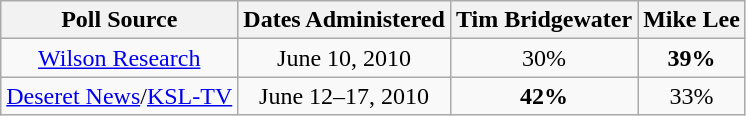<table class="wikitable" style="text-align:center">
<tr valign=bottom>
<th>Poll Source</th>
<th>Dates Administered</th>
<th>Tim Bridgewater</th>
<th>Mike Lee</th>
</tr>
<tr>
<td><a href='#'>Wilson Research</a></td>
<td>June 10, 2010</td>
<td>30%</td>
<td><strong>39%</strong></td>
</tr>
<tr>
<td><a href='#'>Deseret News</a>/<a href='#'>KSL-TV</a></td>
<td>June 12–17, 2010</td>
<td><strong>42%</strong></td>
<td>33%</td>
</tr>
</table>
